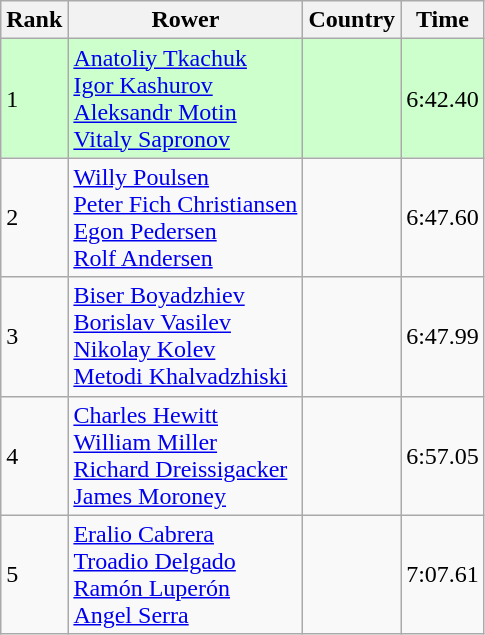<table class="wikitable sortable" style="text-align:middle">
<tr>
<th>Rank</th>
<th>Rower</th>
<th>Country</th>
<th>Time</th>
</tr>
<tr bgcolor=ccffcc>
<td>1</td>
<td><a href='#'>Anatoliy Tkachuk</a><br><a href='#'>Igor Kashurov</a><br><a href='#'>Aleksandr Motin</a><br><a href='#'>Vitaly Sapronov</a></td>
<td></td>
<td>6:42.40</td>
</tr>
<tr>
<td>2</td>
<td><a href='#'>Willy Poulsen</a><br><a href='#'>Peter Fich Christiansen</a><br><a href='#'>Egon Pedersen</a><br><a href='#'>Rolf Andersen</a></td>
<td></td>
<td>6:47.60</td>
</tr>
<tr>
<td>3</td>
<td><a href='#'>Biser Boyadzhiev</a><br><a href='#'>Borislav Vasilev</a><br><a href='#'>Nikolay Kolev</a><br><a href='#'>Metodi Khalvadzhiski</a></td>
<td></td>
<td>6:47.99</td>
</tr>
<tr>
<td>4</td>
<td><a href='#'>Charles Hewitt</a><br><a href='#'>William Miller</a><br><a href='#'>Richard Dreissigacker</a><br><a href='#'>James Moroney</a></td>
<td></td>
<td>6:57.05</td>
</tr>
<tr>
<td>5</td>
<td><a href='#'>Eralio Cabrera</a><br><a href='#'>Troadio Delgado</a><br><a href='#'>Ramón Luperón</a><br><a href='#'>Angel Serra</a></td>
<td></td>
<td>7:07.61</td>
</tr>
</table>
